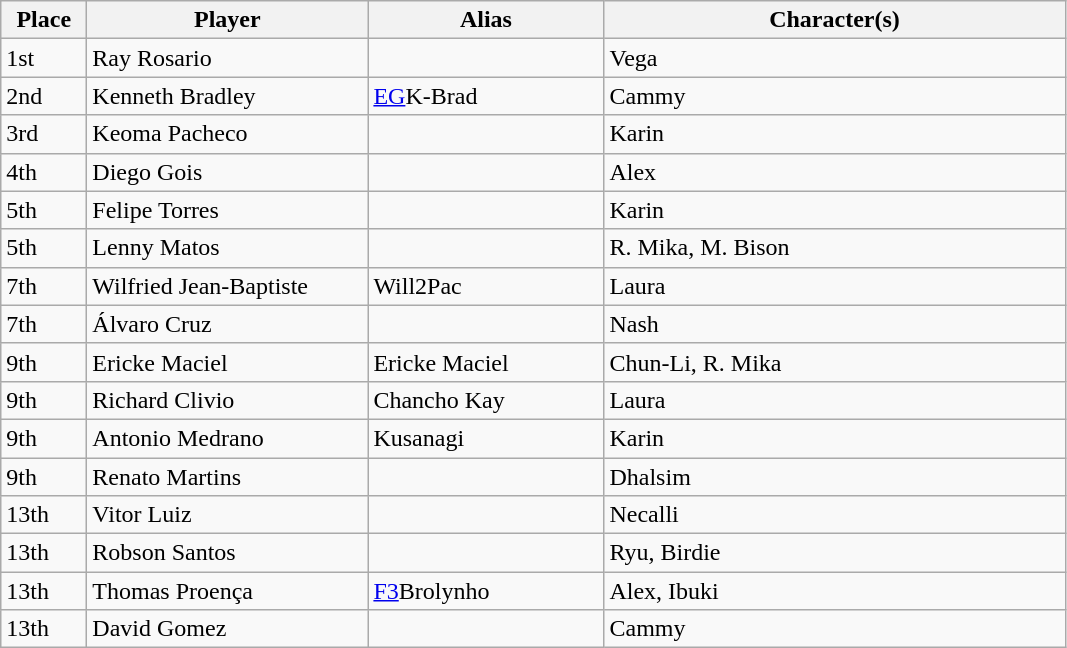<table class="wikitable">
<tr>
<th style="width:50px;">Place</th>
<th style="width:180px;">Player</th>
<th style="width:150px;">Alias</th>
<th style="width:300px;">Character(s)</th>
</tr>
<tr>
<td>1st</td>
<td> Ray Rosario</td>
<td></td>
<td>Vega</td>
</tr>
<tr>
<td>2nd</td>
<td> Kenneth Bradley</td>
<td><a href='#'>EG</a>K-Brad</td>
<td>Cammy</td>
</tr>
<tr>
<td>3rd</td>
<td> Keoma Pacheco</td>
<td></td>
<td>Karin</td>
</tr>
<tr>
<td>4th</td>
<td> Diego Gois</td>
<td></td>
<td>Alex</td>
</tr>
<tr>
<td>5th</td>
<td> Felipe Torres</td>
<td></td>
<td>Karin</td>
</tr>
<tr>
<td>5th</td>
<td> Lenny Matos</td>
<td></td>
<td>R. Mika, M. Bison</td>
</tr>
<tr>
<td>7th</td>
<td> Wilfried Jean-Baptiste</td>
<td>Will2Pac</td>
<td>Laura</td>
</tr>
<tr>
<td>7th</td>
<td> Álvaro Cruz</td>
<td></td>
<td>Nash</td>
</tr>
<tr>
<td>9th</td>
<td> Ericke Maciel</td>
<td>Ericke Maciel</td>
<td>Chun-Li, R. Mika</td>
</tr>
<tr>
<td>9th</td>
<td> Richard Clivio</td>
<td>Chancho Kay</td>
<td>Laura</td>
</tr>
<tr>
<td>9th</td>
<td> Antonio Medrano</td>
<td>Kusanagi</td>
<td>Karin</td>
</tr>
<tr>
<td>9th</td>
<td> Renato Martins</td>
<td></td>
<td>Dhalsim</td>
</tr>
<tr>
<td>13th</td>
<td> Vitor Luiz</td>
<td></td>
<td>Necalli</td>
</tr>
<tr>
<td>13th</td>
<td> Robson Santos</td>
<td></td>
<td>Ryu, Birdie</td>
</tr>
<tr>
<td>13th</td>
<td> Thomas Proença</td>
<td><a href='#'>F3</a>Brolynho</td>
<td>Alex, Ibuki</td>
</tr>
<tr>
<td>13th</td>
<td> David Gomez</td>
<td></td>
<td>Cammy</td>
</tr>
</table>
